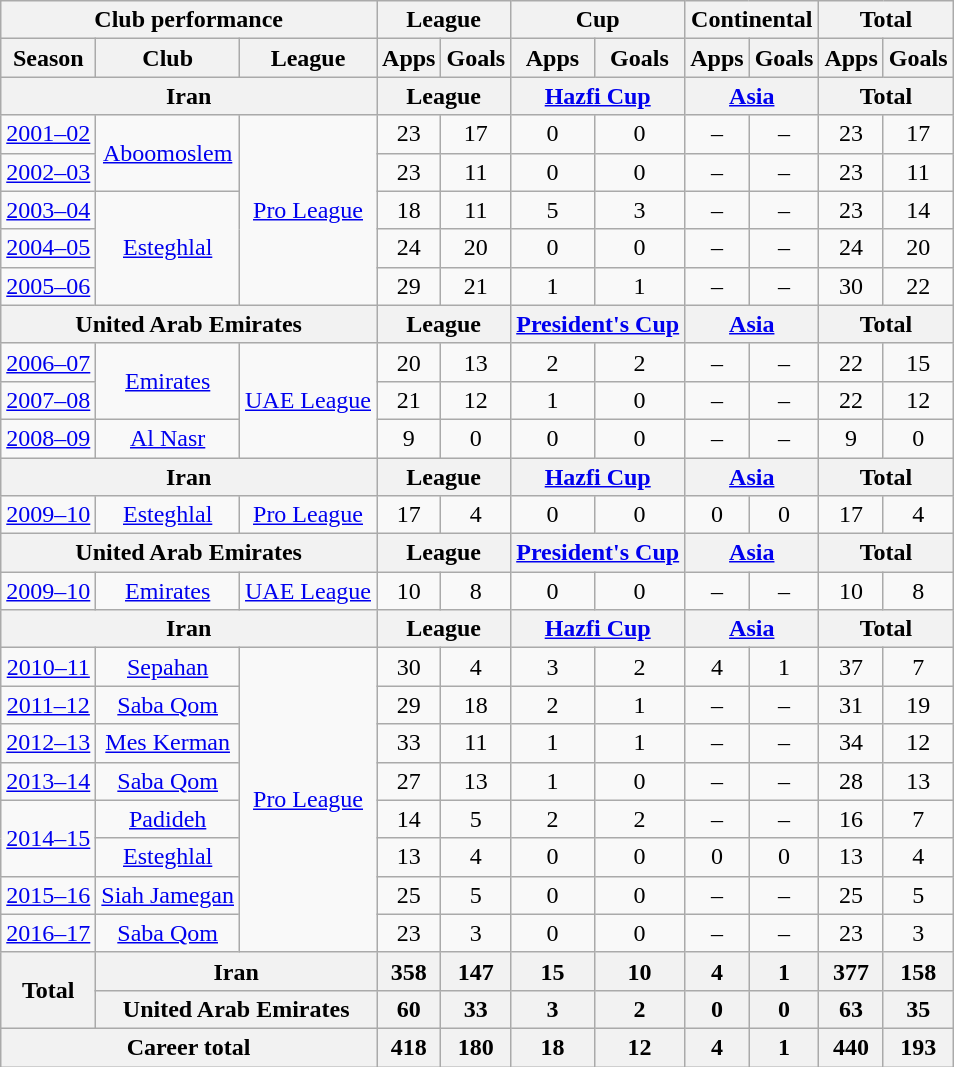<table class="wikitable" style="text-align:center">
<tr>
<th colspan=3>Club performance</th>
<th colspan=2>League</th>
<th colspan=2>Cup</th>
<th colspan=2>Continental</th>
<th colspan=2>Total</th>
</tr>
<tr>
<th>Season</th>
<th>Club</th>
<th>League</th>
<th>Apps</th>
<th>Goals</th>
<th>Apps</th>
<th>Goals</th>
<th>Apps</th>
<th>Goals</th>
<th>Apps</th>
<th>Goals</th>
</tr>
<tr>
<th colspan=3>Iran</th>
<th colspan=2>League</th>
<th colspan=2><a href='#'>Hazfi Cup</a></th>
<th colspan=2><a href='#'>Asia</a></th>
<th colspan=2>Total</th>
</tr>
<tr>
<td><a href='#'>2001–02</a></td>
<td rowspan="2"><a href='#'>Aboomoslem</a></td>
<td rowspan="5"><a href='#'>Pro League</a></td>
<td>23</td>
<td>17</td>
<td>0</td>
<td>0</td>
<td>–</td>
<td>–</td>
<td>23</td>
<td>17</td>
</tr>
<tr>
<td><a href='#'>2002–03</a></td>
<td>23</td>
<td>11</td>
<td>0</td>
<td>0</td>
<td>–</td>
<td>–</td>
<td>23</td>
<td>11</td>
</tr>
<tr>
<td><a href='#'>2003–04</a></td>
<td rowspan="3"><a href='#'>Esteghlal</a></td>
<td>18</td>
<td>11</td>
<td>5</td>
<td>3</td>
<td>–</td>
<td>–</td>
<td>23</td>
<td>14</td>
</tr>
<tr>
<td><a href='#'>2004–05</a></td>
<td>24</td>
<td>20</td>
<td>0</td>
<td>0</td>
<td>–</td>
<td>–</td>
<td>24</td>
<td>20</td>
</tr>
<tr>
<td><a href='#'>2005–06</a></td>
<td>29</td>
<td>21</td>
<td>1</td>
<td>1</td>
<td>–</td>
<td>–</td>
<td>30</td>
<td>22</td>
</tr>
<tr>
<th colspan=3>United Arab Emirates</th>
<th colspan=2>League</th>
<th colspan=2><a href='#'>President's Cup</a></th>
<th colspan=2><a href='#'>Asia</a></th>
<th colspan=2>Total</th>
</tr>
<tr>
<td><a href='#'>2006–07</a></td>
<td rowspan="2"><a href='#'>Emirates</a></td>
<td rowspan="3"><a href='#'>UAE League</a></td>
<td>20</td>
<td>13</td>
<td>2</td>
<td>2</td>
<td>–</td>
<td>–</td>
<td>22</td>
<td>15</td>
</tr>
<tr>
<td><a href='#'>2007–08</a></td>
<td>21</td>
<td>12</td>
<td>1</td>
<td>0</td>
<td>–</td>
<td>–</td>
<td>22</td>
<td>12</td>
</tr>
<tr>
<td><a href='#'>2008–09</a></td>
<td rowspan="1"><a href='#'>Al Nasr</a></td>
<td>9</td>
<td>0</td>
<td>0</td>
<td>0</td>
<td>–</td>
<td>–</td>
<td>9</td>
<td>0</td>
</tr>
<tr>
<th colspan=3>Iran</th>
<th colspan=2>League</th>
<th colspan=2><a href='#'>Hazfi Cup</a></th>
<th colspan=2><a href='#'>Asia</a></th>
<th colspan=2>Total</th>
</tr>
<tr>
<td><a href='#'>2009–10</a></td>
<td rowspan="1"><a href='#'>Esteghlal</a></td>
<td rowspan="1"><a href='#'>Pro League</a></td>
<td>17</td>
<td>4</td>
<td>0</td>
<td>0</td>
<td>0</td>
<td>0</td>
<td>17</td>
<td>4</td>
</tr>
<tr>
<th colspan=3>United Arab Emirates</th>
<th colspan=2>League</th>
<th colspan=2><a href='#'>President's Cup</a></th>
<th colspan=2><a href='#'>Asia</a></th>
<th colspan=2>Total</th>
</tr>
<tr>
<td><a href='#'>2009–10</a></td>
<td rowspan="1"><a href='#'>Emirates</a></td>
<td rowspan="1"><a href='#'>UAE League</a></td>
<td>10</td>
<td>8</td>
<td>0</td>
<td>0</td>
<td>–</td>
<td>–</td>
<td>10</td>
<td>8</td>
</tr>
<tr>
<th colspan=3>Iran</th>
<th colspan=2>League</th>
<th colspan=2><a href='#'>Hazfi Cup</a></th>
<th colspan=2><a href='#'>Asia</a></th>
<th colspan=2>Total</th>
</tr>
<tr>
<td><a href='#'>2010–11</a></td>
<td rowspan="1"><a href='#'>Sepahan</a></td>
<td rowspan="8"><a href='#'>Pro League</a></td>
<td>30</td>
<td>4</td>
<td>3</td>
<td>2</td>
<td>4</td>
<td>1</td>
<td>37</td>
<td>7</td>
</tr>
<tr>
<td><a href='#'>2011–12</a></td>
<td rowspan="1"><a href='#'>Saba Qom</a></td>
<td>29</td>
<td>18</td>
<td>2</td>
<td>1</td>
<td>–</td>
<td>–</td>
<td>31</td>
<td>19</td>
</tr>
<tr>
<td><a href='#'>2012–13</a></td>
<td rowspan="1"><a href='#'>Mes Kerman</a></td>
<td>33</td>
<td>11</td>
<td>1</td>
<td>1</td>
<td>–</td>
<td>–</td>
<td>34</td>
<td>12</td>
</tr>
<tr>
<td><a href='#'>2013–14</a></td>
<td rowspan="1"><a href='#'>Saba Qom</a></td>
<td>27</td>
<td>13</td>
<td>1</td>
<td>0</td>
<td>–</td>
<td>–</td>
<td>28</td>
<td>13</td>
</tr>
<tr>
<td rowspan="2"><a href='#'>2014–15</a></td>
<td rowspan="1"><a href='#'>Padideh</a></td>
<td>14</td>
<td>5</td>
<td>2</td>
<td>2</td>
<td>–</td>
<td>–</td>
<td>16</td>
<td>7</td>
</tr>
<tr>
<td><a href='#'>Esteghlal</a></td>
<td>13</td>
<td>4</td>
<td>0</td>
<td>0</td>
<td>0</td>
<td>0</td>
<td>13</td>
<td>4</td>
</tr>
<tr>
<td><a href='#'>2015–16</a></td>
<td><a href='#'>Siah Jamegan</a></td>
<td>25</td>
<td>5</td>
<td>0</td>
<td>0</td>
<td>–</td>
<td>–</td>
<td>25</td>
<td>5</td>
</tr>
<tr>
<td><a href='#'>2016–17</a></td>
<td><a href='#'>Saba Qom</a></td>
<td>23</td>
<td>3</td>
<td>0</td>
<td>0</td>
<td>–</td>
<td>–</td>
<td>23</td>
<td>3</td>
</tr>
<tr>
<th rowspan="2">Total</th>
<th colspan="2">Iran</th>
<th>358</th>
<th>147</th>
<th>15</th>
<th>10</th>
<th>4</th>
<th>1</th>
<th>377</th>
<th>158</th>
</tr>
<tr>
<th colspan=2>United Arab Emirates</th>
<th>60</th>
<th>33</th>
<th>3</th>
<th>2</th>
<th>0</th>
<th>0</th>
<th>63</th>
<th>35</th>
</tr>
<tr>
<th colspan=3>Career total</th>
<th>418</th>
<th>180</th>
<th>18</th>
<th>12</th>
<th>4</th>
<th>1</th>
<th>440</th>
<th>193</th>
</tr>
</table>
